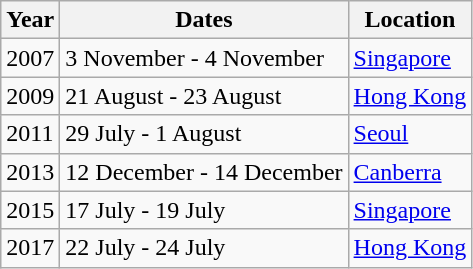<table class="wikitable">
<tr>
<th>Year</th>
<th>Dates</th>
<th>Location</th>
</tr>
<tr>
<td>2007</td>
<td>3 November - 4 November</td>
<td><a href='#'>Singapore</a></td>
</tr>
<tr>
<td>2009</td>
<td>21 August - 23 August</td>
<td><a href='#'>Hong Kong</a></td>
</tr>
<tr>
<td>2011</td>
<td>29 July - 1 August</td>
<td><a href='#'>Seoul</a></td>
</tr>
<tr>
<td>2013</td>
<td>12 December - 14 December</td>
<td><a href='#'>Canberra</a></td>
</tr>
<tr>
<td>2015</td>
<td>17 July - 19 July</td>
<td><a href='#'>Singapore</a></td>
</tr>
<tr>
<td>2017</td>
<td>22 July - 24 July</td>
<td><a href='#'>Hong Kong</a></td>
</tr>
</table>
